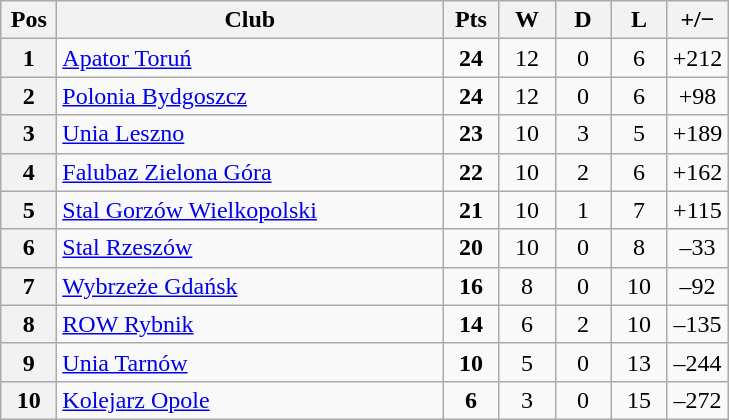<table class="wikitable">
<tr>
<th width=30>Pos</th>
<th width=250>Club</th>
<th width=30>Pts</th>
<th width=30>W</th>
<th width=30>D</th>
<th width=30>L</th>
<th width=30>+/−</th>
</tr>
<tr align=center>
<th>1</th>
<td align=left><a href='#'>Apator Toruń</a></td>
<td><strong>24</strong></td>
<td>12</td>
<td>0</td>
<td>6</td>
<td>+212</td>
</tr>
<tr align=center>
<th>2</th>
<td align=left><a href='#'>Polonia Bydgoszcz</a></td>
<td><strong>24</strong></td>
<td>12</td>
<td>0</td>
<td>6</td>
<td>+98</td>
</tr>
<tr align=center>
<th>3</th>
<td align=left><a href='#'>Unia Leszno</a></td>
<td><strong>23</strong></td>
<td>10</td>
<td>3</td>
<td>5</td>
<td>+189</td>
</tr>
<tr align=center>
<th>4</th>
<td align=left><a href='#'>Falubaz Zielona Góra</a></td>
<td><strong>22</strong></td>
<td>10</td>
<td>2</td>
<td>6</td>
<td>+162</td>
</tr>
<tr align=center>
<th>5</th>
<td align=left><a href='#'>Stal Gorzów Wielkopolski</a></td>
<td><strong>21</strong></td>
<td>10</td>
<td>1</td>
<td>7</td>
<td>+115</td>
</tr>
<tr align=center>
<th>6</th>
<td align=left><a href='#'>Stal Rzeszów</a></td>
<td><strong>20</strong></td>
<td>10</td>
<td>0</td>
<td>8</td>
<td>–33</td>
</tr>
<tr align=center>
<th>7</th>
<td align=left><a href='#'>Wybrzeże Gdańsk</a></td>
<td><strong>16</strong></td>
<td>8</td>
<td>0</td>
<td>10</td>
<td>–92</td>
</tr>
<tr align=center>
<th>8</th>
<td align=left><a href='#'>ROW Rybnik</a></td>
<td><strong>14</strong></td>
<td>6</td>
<td>2</td>
<td>10</td>
<td>–135</td>
</tr>
<tr align=center>
<th>9</th>
<td align=left><a href='#'>Unia Tarnów</a></td>
<td><strong>10</strong></td>
<td>5</td>
<td>0</td>
<td>13</td>
<td>–244</td>
</tr>
<tr align=center>
<th>10</th>
<td align=left><a href='#'>Kolejarz Opole</a></td>
<td><strong>6</strong></td>
<td>3</td>
<td>0</td>
<td>15</td>
<td>–272</td>
</tr>
</table>
